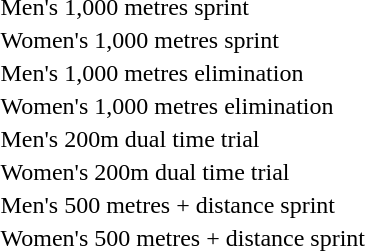<table>
<tr>
<td>Men's 1,000 metres sprint</td>
<td></td>
<td></td>
<td></td>
</tr>
<tr>
<td>Women's 1,000 metres sprint</td>
<td></td>
<td></td>
<td></td>
</tr>
<tr>
<td>Men's 1,000 metres elimination</td>
<td></td>
<td></td>
<td></td>
</tr>
<tr>
<td>Women's 1,000 metres elimination</td>
<td></td>
<td></td>
<td></td>
</tr>
<tr>
<td>Men's 200m dual time trial</td>
<td></td>
<td></td>
<td></td>
</tr>
<tr>
<td>Women's 200m dual time trial</td>
<td></td>
<td></td>
<td></td>
</tr>
<tr>
<td>Men's 500 metres + distance sprint</td>
<td></td>
<td></td>
<td></td>
</tr>
<tr>
<td>Women's 500 metres + distance sprint</td>
<td></td>
<td></td>
<td></td>
</tr>
<tr>
</tr>
</table>
